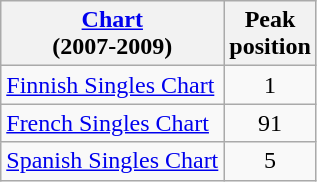<table class="wikitable">
<tr>
<th><a href='#'>Chart</a><br>(2007-2009)</th>
<th>Peak<br>position</th>
</tr>
<tr>
<td><a href='#'>Finnish Singles Chart</a></td>
<td align="center">1</td>
</tr>
<tr>
<td><a href='#'>French Singles Chart</a></td>
<td align="center">91</td>
</tr>
<tr>
<td><a href='#'>Spanish Singles Chart</a></td>
<td align="center">5</td>
</tr>
</table>
